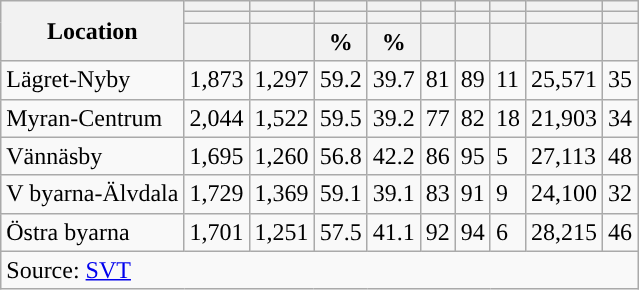<table role="presentation" class="wikitable sortable mw-collapsible">
<tr>
<th rowspan="3">Location</th>
<th></th>
<th></th>
<th></th>
<th></th>
<th></th>
<th></th>
<th></th>
<th></th>
<th></th>
</tr>
<tr>
<th></th>
<th></th>
<th style="background:"></th>
<th style="background:"></th>
<th></th>
<th></th>
<th></th>
<th></th>
<th></th>
</tr>
<tr>
<th data-sort-type="number"></th>
<th data-sort-type="number"></th>
<th data-sort-type="number">%</th>
<th data-sort-type="number">%</th>
<th data-sort-type="number"></th>
<th data-sort-type="number"></th>
<th data-sort-type="number"></th>
<th data-sort-type="number"></th>
<th data-sort-type="number"></th>
</tr>
<tr>
<td align="left">Lägret-Nyby</td>
<td>1,873</td>
<td>1,297</td>
<td>59.2</td>
<td>39.7</td>
<td>81</td>
<td>89</td>
<td>11</td>
<td>25,571</td>
<td>35</td>
</tr>
<tr>
<td align="left">Myran-Centrum</td>
<td>2,044</td>
<td>1,522</td>
<td>59.5</td>
<td>39.2</td>
<td>77</td>
<td>82</td>
<td>18</td>
<td>21,903</td>
<td>34</td>
</tr>
<tr>
<td align="left">Vännäsby</td>
<td>1,695</td>
<td>1,260</td>
<td>56.8</td>
<td>42.2</td>
<td>86</td>
<td>95</td>
<td>5</td>
<td>27,113</td>
<td>48</td>
</tr>
<tr>
<td align="left">V byarna-Älvdala</td>
<td>1,729</td>
<td>1,369</td>
<td>59.1</td>
<td>39.1</td>
<td>83</td>
<td>91</td>
<td>9</td>
<td>24,100</td>
<td>32</td>
</tr>
<tr>
<td align="left">Östra byarna</td>
<td>1,701</td>
<td>1,251</td>
<td>57.5</td>
<td>41.1</td>
<td>92</td>
<td>94</td>
<td>6</td>
<td>28,215</td>
<td>46</td>
</tr>
<tr>
<td colspan="10" align="left">Source: <a href='#'>SVT</a></td>
</tr>
</table>
